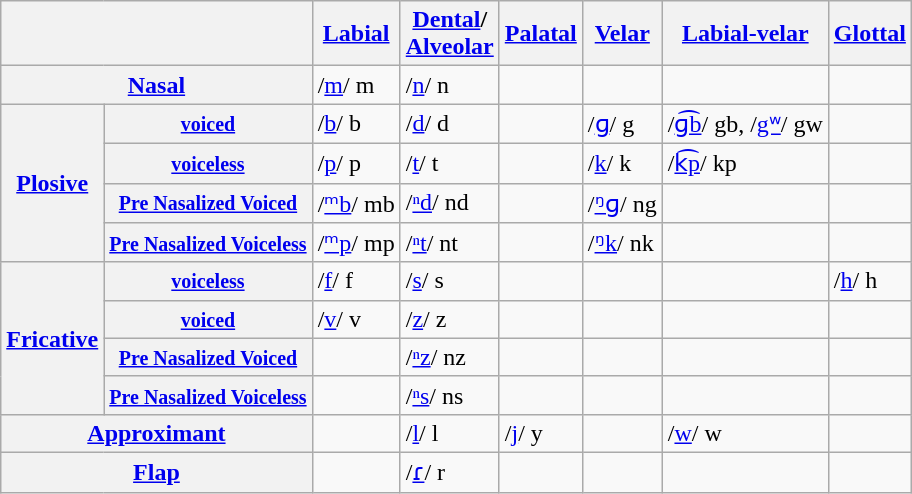<table class="wikitable">
<tr>
<th colspan="2"></th>
<th><a href='#'>Labial</a></th>
<th><a href='#'>Dental</a>/<br><a href='#'>Alveolar</a></th>
<th><a href='#'>Palatal</a></th>
<th><a href='#'>Velar</a></th>
<th><a href='#'>Labial-velar</a></th>
<th><a href='#'>Glottal</a></th>
</tr>
<tr>
<th colspan="2"><a href='#'>Nasal</a></th>
<td>/<a href='#'>m</a>/ m</td>
<td>/<a href='#'>n</a>/ n</td>
<td></td>
<td></td>
<td></td>
<td></td>
</tr>
<tr>
<th rowspan="4"><a href='#'>Plosive</a></th>
<th><small><a href='#'>voiced</a></small></th>
<td>/<a href='#'>b</a>/ b</td>
<td>/<a href='#'>d</a>/ d</td>
<td></td>
<td>/<a href='#'>ɡ</a>/ g</td>
<td>/<a href='#'>ɡ͡b</a>/ gb, /<a href='#'>gʷ</a>/ gw</td>
<td></td>
</tr>
<tr>
<th><small><a href='#'>voiceless</a></small></th>
<td>/<a href='#'>p</a>/ p</td>
<td>/<a href='#'>t</a>/ t</td>
<td></td>
<td>/<a href='#'>k</a>/ k</td>
<td>/<a href='#'>k͡p</a>/ kp</td>
<td></td>
</tr>
<tr>
<th><a href='#'><small>Pre Nasalized Voiced</small></a></th>
<td>/<a href='#'>ᵐb</a>/ mb</td>
<td>/<a href='#'>ⁿd</a>/ nd</td>
<td></td>
<td>/<a href='#'>ᵑɡ</a>/ ng</td>
<td></td>
<td></td>
</tr>
<tr>
<th><a href='#'><small>Pre Nasalized Voiceless</small></a></th>
<td>/<a href='#'>ᵐp</a>/ mp</td>
<td>/<a href='#'>ⁿt</a>/ nt</td>
<td></td>
<td>/<a href='#'>ᵑk</a>/ nk</td>
<td></td>
<td></td>
</tr>
<tr>
<th rowspan="4"><a href='#'>Fricative</a></th>
<th><small><a href='#'>voiceless</a></small></th>
<td>/<a href='#'>f</a>/ f</td>
<td>/<a href='#'>s</a>/ s</td>
<td></td>
<td></td>
<td></td>
<td>/<a href='#'>h</a>/  h</td>
</tr>
<tr>
<th><small><a href='#'>voiced</a></small></th>
<td>/<a href='#'>v</a>/  v</td>
<td>/<a href='#'>z</a>/ z</td>
<td></td>
<td></td>
<td></td>
<td></td>
</tr>
<tr>
<th><a href='#'><small>Pre Nasalized Voiced</small></a></th>
<td></td>
<td>/<a href='#'>ⁿz</a>/ nz</td>
<td></td>
<td></td>
<td></td>
<td></td>
</tr>
<tr>
<th><a href='#'><small>Pre Nasalized Voiceless</small></a></th>
<td></td>
<td>/<a href='#'>ⁿs</a>/ ns</td>
<td></td>
<td></td>
<td></td>
<td></td>
</tr>
<tr>
<th colspan="2"><a href='#'>Approximant</a></th>
<td></td>
<td>/<a href='#'>l</a>/ l</td>
<td>/<a href='#'>j</a>/ y</td>
<td></td>
<td>/<a href='#'>w</a>/ w</td>
<td></td>
</tr>
<tr>
<th colspan="2"><a href='#'>Flap</a></th>
<td></td>
<td>/<a href='#'>ɾ</a>/ r</td>
<td></td>
<td></td>
<td></td>
<td></td>
</tr>
</table>
